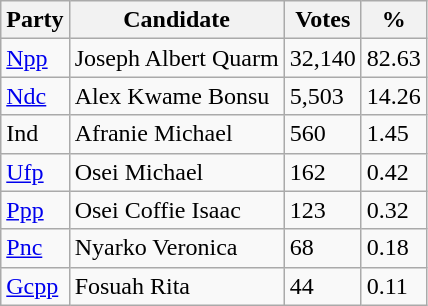<table class="wikitable">
<tr>
<th>Party</th>
<th>Candidate</th>
<th>Votes</th>
<th>%</th>
</tr>
<tr>
<td><a href='#'>Npp</a></td>
<td>Joseph Albert Quarm</td>
<td>32,140</td>
<td>82.63</td>
</tr>
<tr>
<td><a href='#'>Ndc</a></td>
<td>Alex Kwame Bonsu</td>
<td>5,503</td>
<td>14.26</td>
</tr>
<tr>
<td>Ind</td>
<td>Afranie Michael</td>
<td>560</td>
<td>1.45</td>
</tr>
<tr>
<td><a href='#'>Ufp</a></td>
<td>Osei Michael</td>
<td>162</td>
<td>0.42</td>
</tr>
<tr>
<td><a href='#'>Ppp</a></td>
<td>Osei Coffie Isaac</td>
<td>123</td>
<td>0.32</td>
</tr>
<tr>
<td><a href='#'>Pnc</a></td>
<td>Nyarko Veronica</td>
<td>68</td>
<td>0.18</td>
</tr>
<tr>
<td><a href='#'>Gcpp</a></td>
<td>Fosuah Rita</td>
<td>44</td>
<td>0.11</td>
</tr>
</table>
